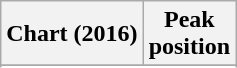<table class="wikitable plainrowheaders sortable" style="text-align:center;">
<tr>
<th scope="col">Chart (2016)</th>
<th scope="col">Peak<br>position</th>
</tr>
<tr>
</tr>
<tr>
</tr>
</table>
